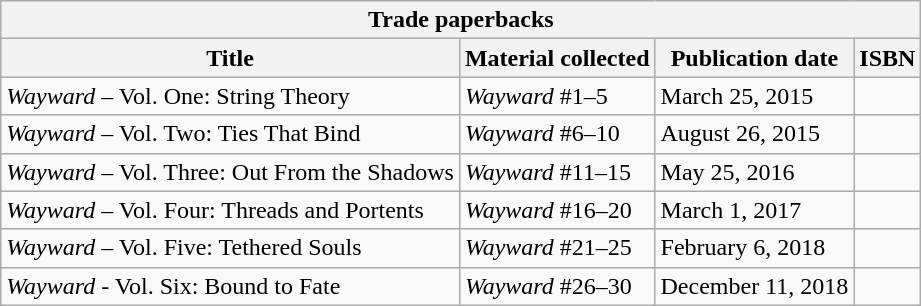<table class="wikitable">
<tr>
<th colspan=4>Trade paperbacks</th>
</tr>
<tr>
<th>Title</th>
<th>Material collected</th>
<th>Publication date</th>
<th>ISBN</th>
</tr>
<tr>
<td><em>Wayward</em> – Vol. One: String Theory</td>
<td><em>Wayward</em> #1–5</td>
<td>March 25, 2015</td>
<td></td>
</tr>
<tr>
<td><em>Wayward</em> – Vol. Two: Ties That Bind</td>
<td><em>Wayward</em> #6–10</td>
<td>August 26, 2015</td>
<td></td>
</tr>
<tr>
<td><em>Wayward</em> – Vol. Three: Out From the Shadows</td>
<td><em>Wayward</em> #11–15</td>
<td>May 25, 2016</td>
<td></td>
</tr>
<tr>
<td><em>Wayward</em> – Vol. Four: Threads and Portents</td>
<td><em>Wayward</em> #16–20</td>
<td>March 1, 2017</td>
<td></td>
</tr>
<tr>
<td><em>Wayward</em> – Vol. Five: Tethered Souls</td>
<td><em>Wayward</em> #21–25</td>
<td>February 6, 2018</td>
<td></td>
</tr>
<tr>
<td><em>Wayward</em> - Vol. Six: Bound to Fate</td>
<td><em>Wayward</em> #26–30</td>
<td>December 11, 2018</td>
<td></td>
</tr>
</table>
